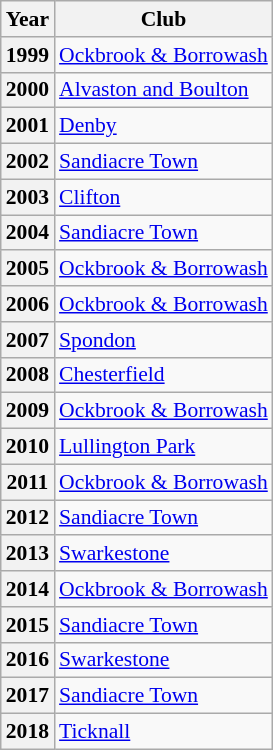<table class="wikitable" style="font-size:90%">
<tr>
<th>Year</th>
<th>Club</th>
</tr>
<tr>
<th scope="row">1999</th>
<td><a href='#'>Ockbrook & Borrowash</a></td>
</tr>
<tr>
<th scope="row">2000</th>
<td><a href='#'>Alvaston and Boulton</a></td>
</tr>
<tr>
<th scope="row">2001</th>
<td><a href='#'>Denby</a></td>
</tr>
<tr>
<th scope="row">2002</th>
<td><a href='#'>Sandiacre Town</a></td>
</tr>
<tr>
<th scope="row">2003</th>
<td><a href='#'>Clifton</a></td>
</tr>
<tr>
<th scope="row">2004</th>
<td><a href='#'>Sandiacre Town</a></td>
</tr>
<tr>
<th scope="row">2005</th>
<td><a href='#'>Ockbrook & Borrowash</a></td>
</tr>
<tr>
<th scope="row">2006</th>
<td><a href='#'>Ockbrook & Borrowash</a></td>
</tr>
<tr>
<th scope="row">2007</th>
<td><a href='#'>Spondon</a></td>
</tr>
<tr>
<th scope="row">2008</th>
<td><a href='#'>Chesterfield</a></td>
</tr>
<tr>
<th scope="row">2009</th>
<td><a href='#'>Ockbrook & Borrowash</a></td>
</tr>
<tr>
<th scope="row">2010</th>
<td><a href='#'>Lullington Park</a></td>
</tr>
<tr>
<th scope="row">2011</th>
<td><a href='#'>Ockbrook & Borrowash</a></td>
</tr>
<tr>
<th scope="row">2012</th>
<td><a href='#'>Sandiacre Town</a></td>
</tr>
<tr>
<th scope="row">2013</th>
<td><a href='#'>Swarkestone</a></td>
</tr>
<tr>
<th scope="row">2014</th>
<td><a href='#'>Ockbrook & Borrowash</a></td>
</tr>
<tr>
<th scope="row">2015</th>
<td><a href='#'>Sandiacre Town</a></td>
</tr>
<tr>
<th scope="row">2016</th>
<td><a href='#'>Swarkestone</a></td>
</tr>
<tr>
<th scope="row">2017</th>
<td><a href='#'>Sandiacre Town</a></td>
</tr>
<tr>
<th scope="row">2018</th>
<td><a href='#'>Ticknall</a></td>
</tr>
</table>
